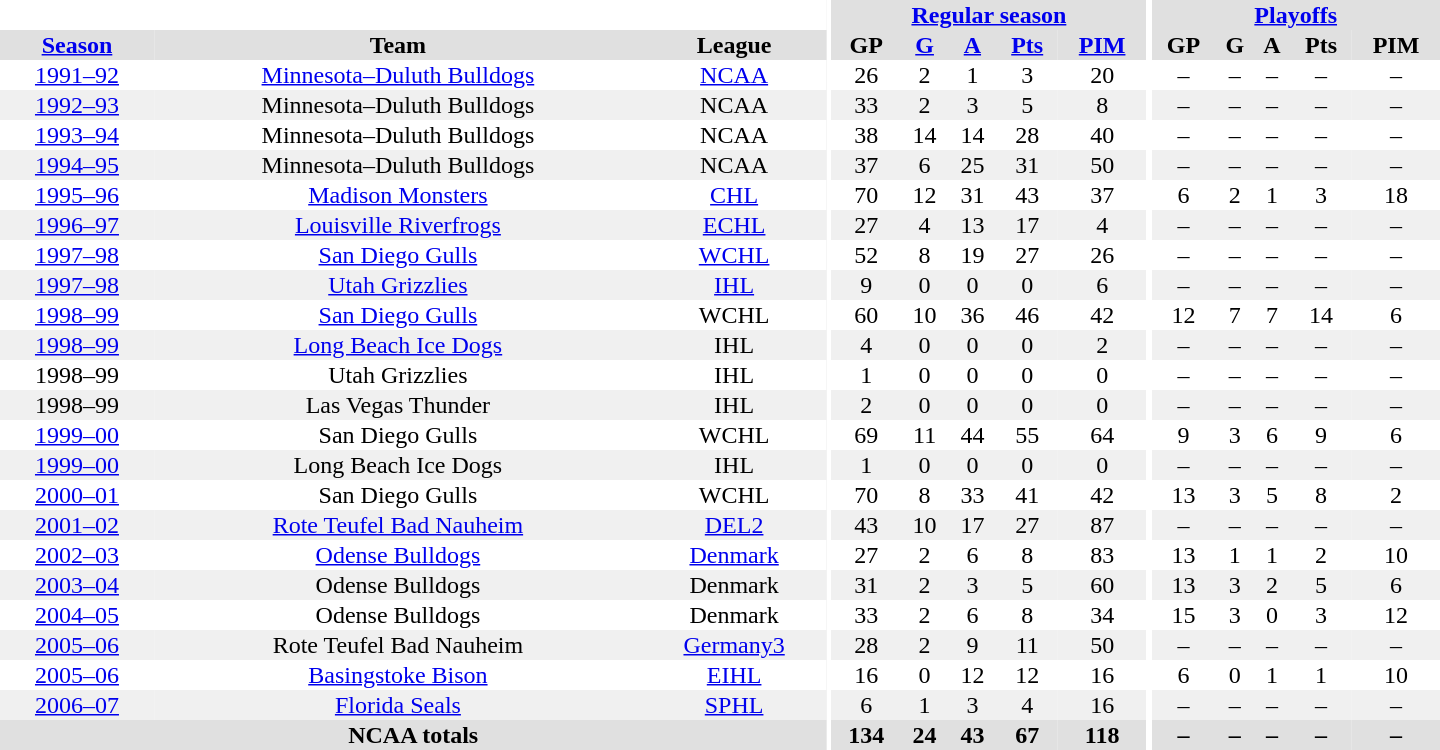<table border="0" cellpadding="1" cellspacing="0" style="text-align:center; width:60em">
<tr bgcolor="#e0e0e0">
<th colspan="3" bgcolor="#ffffff"></th>
<th rowspan="102" bgcolor="#ffffff"></th>
<th colspan="5"><a href='#'>Regular season</a></th>
<th rowspan="102" bgcolor="#ffffff"></th>
<th colspan="5"><a href='#'>Playoffs</a></th>
</tr>
<tr bgcolor="#e0e0e0">
<th><a href='#'>Season</a></th>
<th>Team</th>
<th>League</th>
<th>GP</th>
<th><a href='#'>G</a></th>
<th><a href='#'>A</a></th>
<th><a href='#'>Pts</a></th>
<th><a href='#'>PIM</a></th>
<th>GP</th>
<th>G</th>
<th>A</th>
<th>Pts</th>
<th>PIM</th>
</tr>
<tr ALIGN="center">
<td><a href='#'>1991–92</a></td>
<td><a href='#'>Minnesota–Duluth Bulldogs</a></td>
<td><a href='#'>NCAA</a></td>
<td>26</td>
<td>2</td>
<td>1</td>
<td>3</td>
<td>20</td>
<td>–</td>
<td>–</td>
<td>–</td>
<td>–</td>
<td>–</td>
</tr>
<tr ALIGN="center" bgcolor="#f0f0f0">
<td><a href='#'>1992–93</a></td>
<td>Minnesota–Duluth Bulldogs</td>
<td>NCAA</td>
<td>33</td>
<td>2</td>
<td>3</td>
<td>5</td>
<td>8</td>
<td>–</td>
<td>–</td>
<td>–</td>
<td>–</td>
<td>–</td>
</tr>
<tr ALIGN="center">
<td><a href='#'>1993–94</a></td>
<td>Minnesota–Duluth Bulldogs</td>
<td>NCAA</td>
<td>38</td>
<td>14</td>
<td>14</td>
<td>28</td>
<td>40</td>
<td>–</td>
<td>–</td>
<td>–</td>
<td>–</td>
<td>–</td>
</tr>
<tr bgcolor="#f0f0f0">
<td><a href='#'>1994–95</a></td>
<td>Minnesota–Duluth Bulldogs</td>
<td>NCAA</td>
<td>37</td>
<td>6</td>
<td>25</td>
<td>31</td>
<td>50</td>
<td>–</td>
<td>–</td>
<td>–</td>
<td>–</td>
<td>–</td>
</tr>
<tr ALIGN="center">
<td><a href='#'>1995–96</a></td>
<td><a href='#'>Madison Monsters</a></td>
<td><a href='#'>CHL</a></td>
<td>70</td>
<td>12</td>
<td>31</td>
<td>43</td>
<td>37</td>
<td>6</td>
<td>2</td>
<td>1</td>
<td>3</td>
<td>18</td>
</tr>
<tr bgcolor="#f0f0f0">
<td><a href='#'>1996–97</a></td>
<td><a href='#'>Louisville Riverfrogs</a></td>
<td><a href='#'>ECHL</a></td>
<td>27</td>
<td>4</td>
<td>13</td>
<td>17</td>
<td>4</td>
<td>–</td>
<td>–</td>
<td>–</td>
<td>–</td>
<td>–</td>
</tr>
<tr ALIGN="center">
<td><a href='#'>1997–98</a></td>
<td><a href='#'>San Diego Gulls</a></td>
<td><a href='#'>WCHL</a></td>
<td>52</td>
<td>8</td>
<td>19</td>
<td>27</td>
<td>26</td>
<td>–</td>
<td>–</td>
<td>–</td>
<td>–</td>
<td>–</td>
</tr>
<tr bgcolor="#f0f0f0">
<td><a href='#'>1997–98</a></td>
<td><a href='#'>Utah Grizzlies</a></td>
<td><a href='#'>IHL</a></td>
<td>9</td>
<td>0</td>
<td>0</td>
<td>0</td>
<td>6</td>
<td>–</td>
<td>–</td>
<td>–</td>
<td>–</td>
<td>–</td>
</tr>
<tr ALIGN="center">
<td><a href='#'>1998–99</a></td>
<td><a href='#'>San Diego Gulls</a></td>
<td>WCHL</td>
<td>60</td>
<td>10</td>
<td>36</td>
<td>46</td>
<td>42</td>
<td>12</td>
<td>7</td>
<td>7</td>
<td>14</td>
<td>6</td>
</tr>
<tr bgcolor="#f0f0f0">
<td><a href='#'>1998–99</a></td>
<td><a href='#'>Long Beach Ice Dogs</a></td>
<td>IHL</td>
<td>4</td>
<td>0</td>
<td>0</td>
<td>0</td>
<td>2</td>
<td>–</td>
<td>–</td>
<td>–</td>
<td>–</td>
<td>–</td>
</tr>
<tr ALIGN="center">
<td>1998–99</td>
<td>Utah Grizzlies</td>
<td>IHL</td>
<td>1</td>
<td>0</td>
<td>0</td>
<td>0</td>
<td>0</td>
<td>–</td>
<td>–</td>
<td>–</td>
<td>–</td>
<td>–</td>
</tr>
<tr bgcolor="#f0f0f0">
<td>1998–99</td>
<td>Las Vegas Thunder</td>
<td>IHL</td>
<td>2</td>
<td>0</td>
<td>0</td>
<td>0</td>
<td>0</td>
<td>–</td>
<td>–</td>
<td>–</td>
<td>–</td>
<td>–</td>
</tr>
<tr ALIGN="center">
<td><a href='#'>1999–00</a></td>
<td>San Diego Gulls</td>
<td>WCHL</td>
<td>69</td>
<td>11</td>
<td>44</td>
<td>55</td>
<td>64</td>
<td>9</td>
<td>3</td>
<td>6</td>
<td>9</td>
<td>6</td>
</tr>
<tr bgcolor="#f0f0f0">
<td><a href='#'>1999–00</a></td>
<td>Long Beach Ice Dogs</td>
<td>IHL</td>
<td>1</td>
<td>0</td>
<td>0</td>
<td>0</td>
<td>0</td>
<td>–</td>
<td>–</td>
<td>–</td>
<td>–</td>
<td>–</td>
</tr>
<tr ALIGN="center">
<td><a href='#'>2000–01</a></td>
<td>San Diego Gulls</td>
<td>WCHL</td>
<td>70</td>
<td>8</td>
<td>33</td>
<td>41</td>
<td>42</td>
<td>13</td>
<td>3</td>
<td>5</td>
<td>8</td>
<td>2</td>
</tr>
<tr bgcolor="#f0f0f0">
<td><a href='#'>2001–02</a></td>
<td><a href='#'>Rote Teufel Bad Nauheim</a></td>
<td><a href='#'>DEL2</a></td>
<td>43</td>
<td>10</td>
<td>17</td>
<td>27</td>
<td>87</td>
<td>–</td>
<td>–</td>
<td>–</td>
<td>–</td>
<td>–</td>
</tr>
<tr ALIGN="center">
<td><a href='#'>2002–03</a></td>
<td><a href='#'>Odense Bulldogs</a></td>
<td><a href='#'>Denmark</a></td>
<td>27</td>
<td>2</td>
<td>6</td>
<td>8</td>
<td>83</td>
<td>13</td>
<td>1</td>
<td>1</td>
<td>2</td>
<td>10</td>
</tr>
<tr bgcolor="#f0f0f0">
<td><a href='#'>2003–04</a></td>
<td>Odense Bulldogs</td>
<td>Denmark</td>
<td>31</td>
<td>2</td>
<td>3</td>
<td>5</td>
<td>60</td>
<td>13</td>
<td>3</td>
<td>2</td>
<td>5</td>
<td>6</td>
</tr>
<tr ALIGN="center">
<td><a href='#'>2004–05</a></td>
<td>Odense Bulldogs</td>
<td>Denmark</td>
<td>33</td>
<td>2</td>
<td>6</td>
<td>8</td>
<td>34</td>
<td>15</td>
<td>3</td>
<td>0</td>
<td>3</td>
<td>12</td>
</tr>
<tr bgcolor="#f0f0f0">
<td><a href='#'>2005–06</a></td>
<td>Rote Teufel Bad Nauheim</td>
<td><a href='#'>Germany3</a></td>
<td>28</td>
<td>2</td>
<td>9</td>
<td>11</td>
<td>50</td>
<td>–</td>
<td>–</td>
<td>–</td>
<td>–</td>
<td>–</td>
</tr>
<tr ALIGN="center">
<td><a href='#'>2005–06</a></td>
<td><a href='#'>Basingstoke Bison</a></td>
<td><a href='#'>EIHL</a></td>
<td>16</td>
<td>0</td>
<td>12</td>
<td>12</td>
<td>16</td>
<td>6</td>
<td>0</td>
<td>1</td>
<td>1</td>
<td>10</td>
</tr>
<tr bgcolor="#f0f0f0">
<td><a href='#'>2006–07</a></td>
<td><a href='#'>Florida Seals</a></td>
<td><a href='#'>SPHL</a></td>
<td>6</td>
<td>1</td>
<td>3</td>
<td>4</td>
<td>16</td>
<td>–</td>
<td>–</td>
<td>–</td>
<td>–</td>
<td>–</td>
</tr>
<tr bgcolor="#e0e0e0">
<th colspan="3">NCAA totals</th>
<th>134</th>
<th>24</th>
<th>43</th>
<th>67</th>
<th>118</th>
<th>–</th>
<th>–</th>
<th>–</th>
<th>–</th>
<th>–</th>
</tr>
</table>
